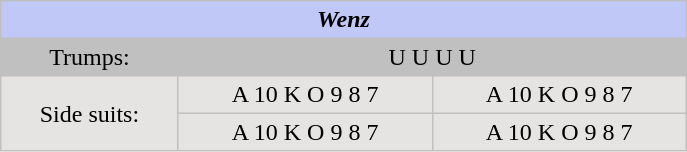<table cellpadding="3" style="float: right; background: #C0C0C0; margin-left: 1em; border-spacing: 1px;">
<tr align="center">
<td style="background: #c0c8f8;" colspan="3" width="450"><strong><em>Wenz</em></strong></td>
</tr>
<tr align="center">
<td>Trumps:</td>
<td colspan="2">U U U U</td>
</tr>
<tr align="center">
<td rowspan = "2" style="background: #e5e4e2;">Side suits:</td>
<td style="background: #e5e4e2;">A 10 K O 9 8 7</td>
<td style="background: #e5e4e2;">A 10 K O 9 8 7</td>
</tr>
<tr align="center">
<td style="background: #e5e4e2;">A 10 K O 9 8 7</td>
<td style="background: #e5e4e2;">A 10 K O 9 8 7</td>
</tr>
</table>
